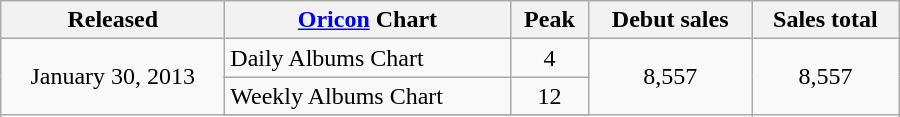<table class="wikitable" style="width:600px;">
<tr>
<th style="text-align:center;">Released</th>
<th style="text-align:center;"><a href='#'>Oricon</a> Chart</th>
<th style="text-align:center;">Peak</th>
<th style="text-align:center;">Debut sales</th>
<th style="text-align:center;">Sales total</th>
</tr>
<tr>
<td style="text-align:center;" rowspan="3">January 30, 2013</td>
<td align="left">Daily Albums Chart</td>
<td style="text-align:center;">4</td>
<td style="text-align:center;" rowspan="3">8,557</td>
<td style="text-align:center;" rowspan="3">8,557</td>
</tr>
<tr>
<td align="left">Weekly Albums Chart</td>
<td style="text-align:center;">12</td>
</tr>
<tr>
</tr>
</table>
